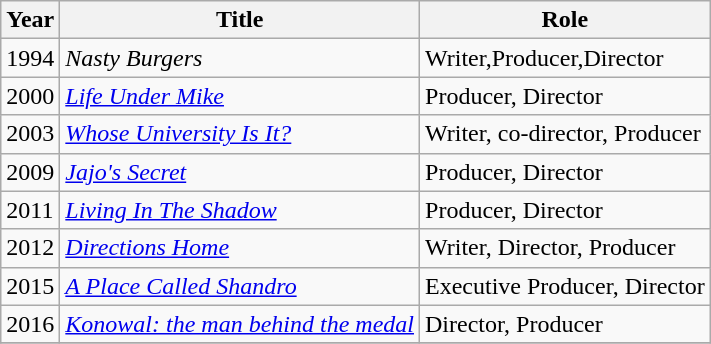<table class="wikitable">
<tr>
<th>Year</th>
<th>Title</th>
<th>Role</th>
</tr>
<tr>
<td>1994</td>
<td><em>Nasty Burgers</em></td>
<td>Writer,Producer,Director</td>
</tr>
<tr>
<td>2000</td>
<td><em><a href='#'>Life Under Mike</a></em></td>
<td>Producer, Director</td>
</tr>
<tr>
<td>2003</td>
<td><em><a href='#'>Whose University Is It?</a></em></td>
<td>Writer, co-director, Producer</td>
</tr>
<tr>
<td>2009</td>
<td><em><a href='#'>Jajo's Secret</a></em></td>
<td>Producer, Director</td>
</tr>
<tr>
<td>2011</td>
<td><em><a href='#'>Living In The Shadow</a></em></td>
<td>Producer, Director</td>
</tr>
<tr>
<td>2012</td>
<td><em><a href='#'>Directions Home</a></em></td>
<td>Writer, Director, Producer</td>
</tr>
<tr>
<td>2015</td>
<td><em><a href='#'>A Place Called Shandro</a></em></td>
<td>Executive Producer, Director</td>
</tr>
<tr>
<td>2016</td>
<td><em><a href='#'>Konowal: the man behind the medal</a></em></td>
<td>Director, Producer</td>
</tr>
<tr>
</tr>
</table>
